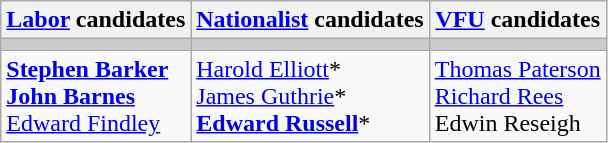<table class="wikitable">
<tr>
<th><a href='#'>Labor</a> candidates</th>
<th><a href='#'>Nationalist</a> candidates</th>
<th><a href='#'>VFU</a> candidates</th>
</tr>
<tr bgcolor="#cccccc">
<td></td>
<td></td>
<td></td>
</tr>
<tr>
<td><strong><a href='#'>Stephen Barker</a></strong><br><strong><a href='#'>John Barnes</a></strong><br><a href='#'>Edward Findley</a></td>
<td><a href='#'>Harold Elliott</a>*<br><a href='#'>James Guthrie</a>*<br><strong><a href='#'>Edward Russell</a></strong>*</td>
<td><a href='#'>Thomas Paterson</a><br><a href='#'>Richard Rees</a><br>Edwin Reseigh</td>
</tr>
</table>
